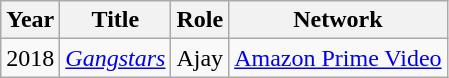<table class="wikitable">
<tr>
<th>Year</th>
<th>Title</th>
<th>Role</th>
<th>Network</th>
</tr>
<tr>
<td>2018</td>
<td><em><a href='#'>Gangstars</a></em></td>
<td>Ajay</td>
<td><a href='#'>Amazon Prime Video</a></td>
</tr>
</table>
